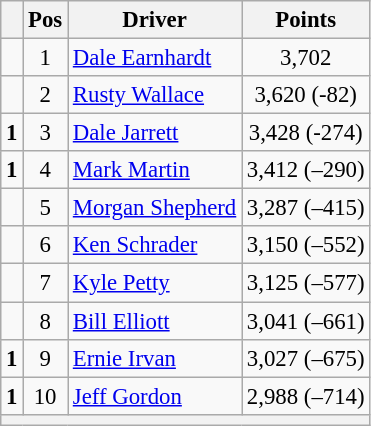<table class="wikitable" style="font-size: 95%;">
<tr>
<th></th>
<th>Pos</th>
<th>Driver</th>
<th>Points</th>
</tr>
<tr>
<td align="left"></td>
<td style="text-align:center;">1</td>
<td><a href='#'>Dale Earnhardt</a></td>
<td style="text-align:center;">3,702</td>
</tr>
<tr>
<td align="left"></td>
<td style="text-align:center;">2</td>
<td><a href='#'>Rusty Wallace</a></td>
<td style="text-align:center;">3,620 (-82)</td>
</tr>
<tr>
<td align="left"> <strong>1</strong></td>
<td style="text-align:center;">3</td>
<td><a href='#'>Dale Jarrett</a></td>
<td style="text-align:center;">3,428 (-274)</td>
</tr>
<tr>
<td align="left"> <strong>1</strong></td>
<td style="text-align:center;">4</td>
<td><a href='#'>Mark Martin</a></td>
<td style="text-align:center;">3,412 (–290)</td>
</tr>
<tr>
<td align="left"></td>
<td style="text-align:center;">5</td>
<td><a href='#'>Morgan Shepherd</a></td>
<td style="text-align:center;">3,287 (–415)</td>
</tr>
<tr>
<td align="left"></td>
<td style="text-align:center;">6</td>
<td><a href='#'>Ken Schrader</a></td>
<td style="text-align:center;">3,150 (–552)</td>
</tr>
<tr>
<td align="left"></td>
<td style="text-align:center;">7</td>
<td><a href='#'>Kyle Petty</a></td>
<td style="text-align:center;">3,125 (–577)</td>
</tr>
<tr>
<td align="left"></td>
<td style="text-align:center;">8</td>
<td><a href='#'>Bill Elliott</a></td>
<td style="text-align:center;">3,041 (–661)</td>
</tr>
<tr>
<td align="left"> <strong>1</strong></td>
<td style="text-align:center;">9</td>
<td><a href='#'>Ernie Irvan</a></td>
<td style="text-align:center;">3,027 (–675)</td>
</tr>
<tr>
<td align="left"> <strong>1</strong></td>
<td style="text-align:center;">10</td>
<td><a href='#'>Jeff Gordon</a></td>
<td style="text-align:center;">2,988 (–714)</td>
</tr>
<tr class="sortbottom">
<th colspan="9"></th>
</tr>
</table>
